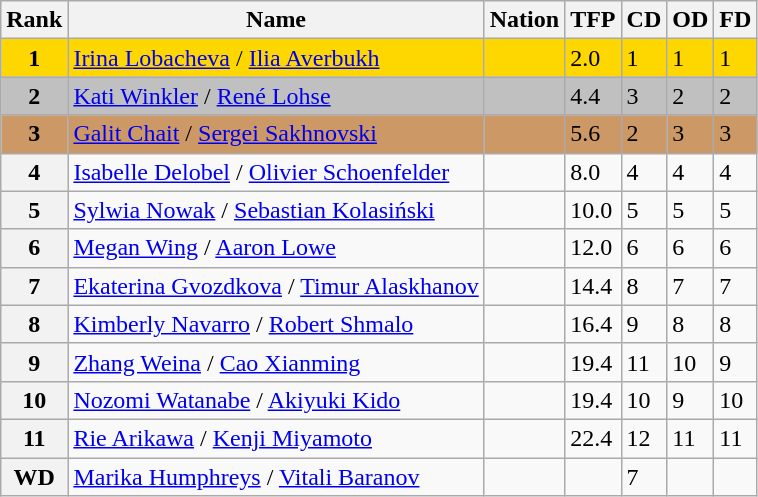<table class="wikitable">
<tr>
<th>Rank</th>
<th>Name</th>
<th>Nation</th>
<th>TFP</th>
<th>CD</th>
<th>OD</th>
<th>FD</th>
</tr>
<tr bgcolor="gold">
<td align="center"><strong>1</strong></td>
<td><a href='#'>Irina Lobacheva</a> / <a href='#'>Ilia Averbukh</a></td>
<td></td>
<td>2.0</td>
<td>1</td>
<td>1</td>
<td>1</td>
</tr>
<tr bgcolor="silver">
<td align="center"><strong>2</strong></td>
<td><a href='#'>Kati Winkler</a> / <a href='#'>René Lohse</a></td>
<td></td>
<td>4.4</td>
<td>3</td>
<td>2</td>
<td>2</td>
</tr>
<tr bgcolor="cc9966">
<td align="center"><strong>3</strong></td>
<td><a href='#'>Galit Chait</a> / <a href='#'>Sergei Sakhnovski</a></td>
<td></td>
<td>5.6</td>
<td>2</td>
<td>3</td>
<td>3</td>
</tr>
<tr>
<th>4</th>
<td><a href='#'>Isabelle Delobel</a> / <a href='#'>Olivier Schoenfelder</a></td>
<td></td>
<td>8.0</td>
<td>4</td>
<td>4</td>
<td>4</td>
</tr>
<tr>
<th>5</th>
<td><a href='#'>Sylwia Nowak</a> / <a href='#'>Sebastian Kolasiński</a></td>
<td></td>
<td>10.0</td>
<td>5</td>
<td>5</td>
<td>5</td>
</tr>
<tr>
<th>6</th>
<td><a href='#'>Megan Wing</a> / <a href='#'>Aaron Lowe</a></td>
<td></td>
<td>12.0</td>
<td>6</td>
<td>6</td>
<td>6</td>
</tr>
<tr>
<th>7</th>
<td><a href='#'>Ekaterina Gvozdkova</a> / <a href='#'>Timur Alaskhanov</a></td>
<td></td>
<td>14.4</td>
<td>8</td>
<td>7</td>
<td>7</td>
</tr>
<tr>
<th>8</th>
<td><a href='#'>Kimberly Navarro</a> / <a href='#'>Robert Shmalo</a></td>
<td></td>
<td>16.4</td>
<td>9</td>
<td>8</td>
<td>8</td>
</tr>
<tr>
<th>9</th>
<td><a href='#'>Zhang Weina</a> / <a href='#'>Cao Xianming</a></td>
<td></td>
<td>19.4</td>
<td>11</td>
<td>10</td>
<td>9</td>
</tr>
<tr>
<th>10</th>
<td><a href='#'>Nozomi Watanabe</a> / <a href='#'>Akiyuki Kido</a></td>
<td></td>
<td>19.4</td>
<td>10</td>
<td>9</td>
<td>10</td>
</tr>
<tr>
<th>11</th>
<td><a href='#'>Rie Arikawa</a> / <a href='#'>Kenji Miyamoto</a></td>
<td></td>
<td>22.4</td>
<td>12</td>
<td>11</td>
<td>11</td>
</tr>
<tr>
<th>WD</th>
<td><a href='#'>Marika Humphreys</a> / <a href='#'>Vitali Baranov</a></td>
<td></td>
<td></td>
<td>7</td>
<td></td>
<td></td>
</tr>
</table>
